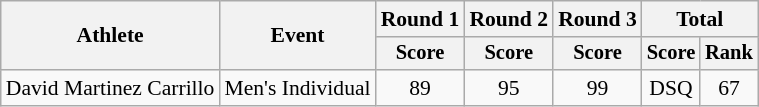<table class=wikitable style="font-size:90%;">
<tr>
<th rowspan=2>Athlete</th>
<th rowspan=2>Event</th>
<th>Round 1</th>
<th>Round 2</th>
<th>Round 3</th>
<th colspan=2>Total</th>
</tr>
<tr style="font-size:95%">
<th>Score</th>
<th>Score</th>
<th>Score</th>
<th>Score</th>
<th>Rank</th>
</tr>
<tr align=center>
<td align=left>David Martinez Carrillo</td>
<td align=left>Men's Individual</td>
<td>89</td>
<td>95</td>
<td>99</td>
<td>DSQ</td>
<td>67</td>
</tr>
</table>
